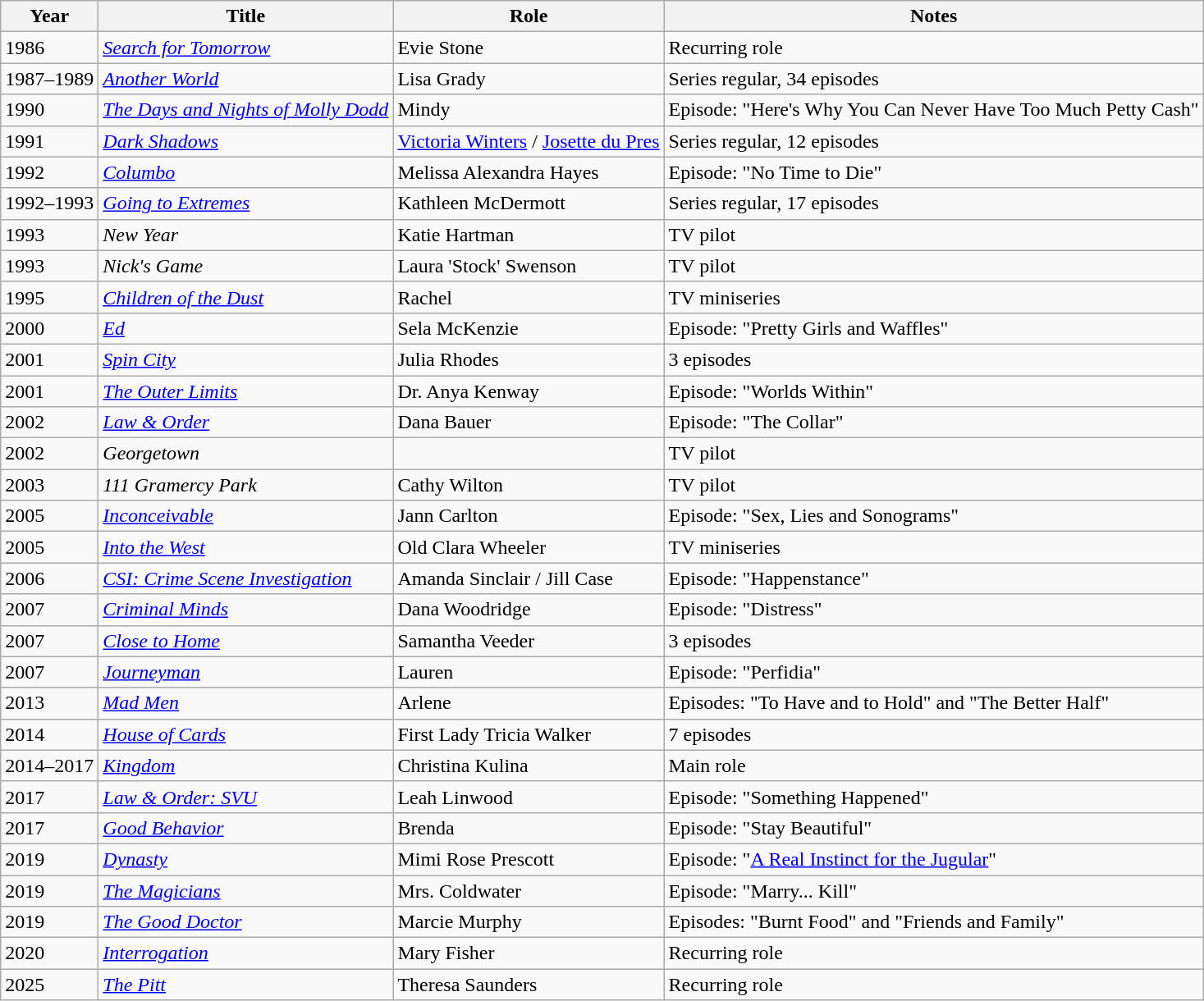<table class="wikitable sortable">
<tr>
<th>Year</th>
<th>Title</th>
<th>Role</th>
<th class="unsortable">Notes</th>
</tr>
<tr>
<td>1986</td>
<td><em><a href='#'>Search for Tomorrow</a></em></td>
<td>Evie Stone</td>
<td>Recurring role</td>
</tr>
<tr>
<td>1987–1989</td>
<td><em><a href='#'>Another World</a></em></td>
<td>Lisa Grady</td>
<td>Series regular, 34 episodes</td>
</tr>
<tr>
<td>1990</td>
<td><em><a href='#'>The Days and Nights of Molly Dodd</a></em></td>
<td>Mindy</td>
<td>Episode: "Here's Why You Can Never Have Too Much Petty Cash"</td>
</tr>
<tr>
<td>1991</td>
<td><em><a href='#'>Dark Shadows</a></em></td>
<td><a href='#'>Victoria Winters</a> / <a href='#'>Josette du Pres</a></td>
<td>Series regular, 12 episodes</td>
</tr>
<tr>
<td>1992</td>
<td><em><a href='#'>Columbo</a></em></td>
<td>Melissa Alexandra Hayes</td>
<td>Episode: "No Time to Die"</td>
</tr>
<tr>
<td>1992–1993</td>
<td><em><a href='#'>Going to Extremes</a></em></td>
<td>Kathleen McDermott</td>
<td>Series regular, 17 episodes</td>
</tr>
<tr>
<td>1993</td>
<td><em>New Year</em></td>
<td>Katie Hartman</td>
<td>TV pilot</td>
</tr>
<tr>
<td>1993</td>
<td><em>Nick's Game</em></td>
<td>Laura 'Stock' Swenson</td>
<td>TV pilot</td>
</tr>
<tr>
<td>1995</td>
<td><em><a href='#'>Children of the Dust</a></em></td>
<td>Rachel</td>
<td>TV miniseries</td>
</tr>
<tr>
<td>2000</td>
<td><em><a href='#'>Ed</a></em></td>
<td>Sela McKenzie</td>
<td>Episode: "Pretty Girls and Waffles"</td>
</tr>
<tr>
<td>2001</td>
<td><em><a href='#'>Spin City</a></em></td>
<td>Julia Rhodes</td>
<td>3 episodes</td>
</tr>
<tr>
<td>2001</td>
<td><em><a href='#'>The Outer Limits</a></em></td>
<td>Dr. Anya Kenway</td>
<td>Episode: "Worlds Within"</td>
</tr>
<tr>
<td>2002</td>
<td><em><a href='#'>Law & Order</a></em></td>
<td>Dana Bauer</td>
<td>Episode: "The Collar"</td>
</tr>
<tr>
<td>2002</td>
<td><em>Georgetown</em></td>
<td></td>
<td>TV pilot</td>
</tr>
<tr>
<td>2003</td>
<td><em>111 Gramercy Park</em></td>
<td>Cathy Wilton</td>
<td>TV pilot</td>
</tr>
<tr>
<td>2005</td>
<td><em><a href='#'>Inconceivable</a></em></td>
<td>Jann Carlton</td>
<td>Episode: "Sex, Lies and Sonograms"</td>
</tr>
<tr>
<td>2005</td>
<td><em><a href='#'>Into the West</a></em></td>
<td>Old Clara Wheeler</td>
<td>TV miniseries</td>
</tr>
<tr>
<td>2006</td>
<td><em><a href='#'>CSI: Crime Scene Investigation</a></em></td>
<td>Amanda Sinclair / Jill Case</td>
<td>Episode: "Happenstance"</td>
</tr>
<tr>
<td>2007</td>
<td><em><a href='#'>Criminal Minds</a></em></td>
<td>Dana Woodridge</td>
<td>Episode: "Distress"</td>
</tr>
<tr>
<td>2007</td>
<td><em><a href='#'>Close to Home</a></em></td>
<td>Samantha Veeder</td>
<td>3 episodes</td>
</tr>
<tr>
<td>2007</td>
<td><em><a href='#'>Journeyman</a></em></td>
<td>Lauren</td>
<td>Episode: "Perfidia"</td>
</tr>
<tr>
<td>2013</td>
<td><em><a href='#'>Mad Men</a></em></td>
<td>Arlene</td>
<td>Episodes: "To Have and to Hold" and "The Better Half"</td>
</tr>
<tr>
<td>2014</td>
<td><em><a href='#'>House of Cards</a></em></td>
<td>First Lady Tricia Walker</td>
<td>7 episodes</td>
</tr>
<tr>
<td>2014–2017</td>
<td><em><a href='#'>Kingdom</a></em></td>
<td>Christina Kulina</td>
<td>Main role</td>
</tr>
<tr>
<td>2017</td>
<td><em><a href='#'>Law & Order: SVU</a></em></td>
<td>Leah Linwood</td>
<td>Episode: "Something Happened"</td>
</tr>
<tr>
<td>2017</td>
<td><em><a href='#'>Good Behavior</a></em></td>
<td>Brenda</td>
<td>Episode: "Stay Beautiful"</td>
</tr>
<tr>
<td>2019</td>
<td><em><a href='#'>Dynasty</a></em></td>
<td>Mimi Rose Prescott</td>
<td>Episode: "<a href='#'>A Real Instinct for the Jugular</a>"</td>
</tr>
<tr>
<td>2019</td>
<td><em><a href='#'>The Magicians</a></em></td>
<td>Mrs. Coldwater</td>
<td>Episode: "Marry... Kill"</td>
</tr>
<tr>
<td>2019</td>
<td><em><a href='#'>The Good Doctor</a></em></td>
<td>Marcie Murphy</td>
<td>Episodes: "Burnt Food" and "Friends and Family"</td>
</tr>
<tr>
<td>2020</td>
<td><em><a href='#'>Interrogation</a></em></td>
<td>Mary Fisher</td>
<td>Recurring role</td>
</tr>
<tr>
<td>2025</td>
<td><em><a href='#'>The Pitt</a></em></td>
<td>Theresa Saunders</td>
<td>Recurring role</td>
</tr>
</table>
